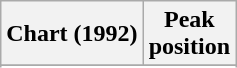<table class="wikitable sortable plainrowheaders">
<tr>
<th>Chart (1992)</th>
<th>Peak<br>position</th>
</tr>
<tr>
</tr>
<tr>
</tr>
</table>
